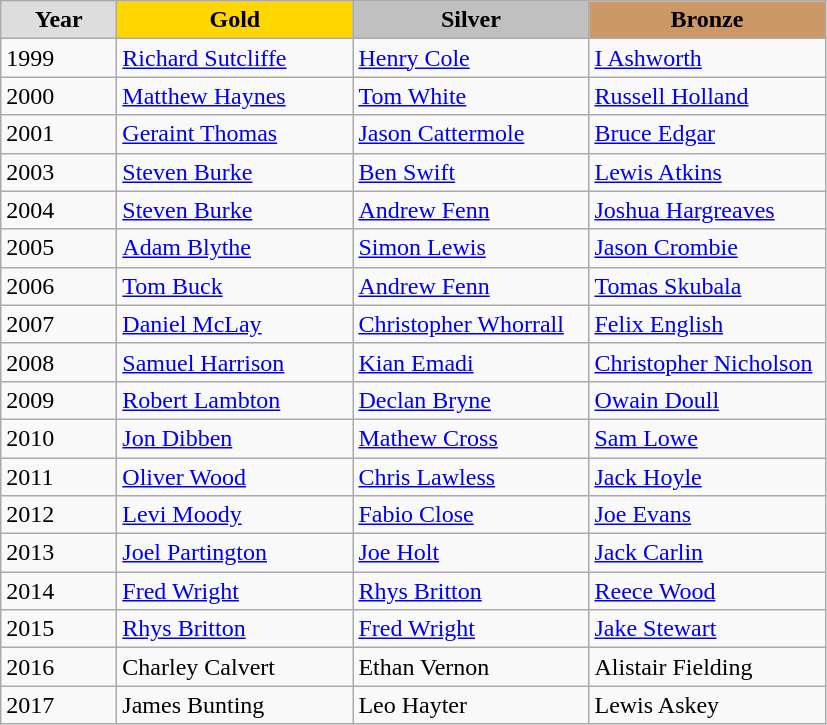<table class="wikitable">
<tr>
<th width=70px style="background:#ddd; ">Year</th>
<th width=150px style="background:gold; ">Gold</th>
<th width=150px style="background:silver; ">Silver</th>
<th width=150px  style="background:#c96; ">Bronze</th>
</tr>
<tr>
<td>1999</td>
<td><a href='#'>Richard Sutcliffe</a></td>
<td><a href='#'>Henry Cole</a></td>
<td><a href='#'>I Ashworth</a></td>
</tr>
<tr>
<td>2000</td>
<td><a href='#'>Matthew Haynes</a></td>
<td><a href='#'>Tom White</a></td>
<td><a href='#'>Russell Holland</a></td>
</tr>
<tr>
<td>2001</td>
<td><a href='#'>Geraint Thomas</a></td>
<td><a href='#'>Jason Cattermole</a></td>
<td><a href='#'>Bruce Edgar</a></td>
</tr>
<tr>
<td>2003</td>
<td><a href='#'>Steven Burke</a></td>
<td><a href='#'>Ben Swift</a></td>
<td><a href='#'>Lewis Atkins</a></td>
</tr>
<tr>
<td>2004</td>
<td><a href='#'>Steven Burke</a></td>
<td><a href='#'>Andrew Fenn</a></td>
<td><a href='#'>Joshua Hargreaves</a></td>
</tr>
<tr>
<td>2005</td>
<td><a href='#'>Adam Blythe</a></td>
<td><a href='#'>Simon Lewis</a></td>
<td><a href='#'>Jason Crombie</a></td>
</tr>
<tr>
<td>2006</td>
<td><a href='#'>Tom Buck</a></td>
<td><a href='#'>Andrew Fenn</a></td>
<td><a href='#'>Tomas Skubala</a></td>
</tr>
<tr>
<td>2007</td>
<td><a href='#'>Daniel McLay</a></td>
<td><a href='#'>Christopher Whorrall</a></td>
<td><a href='#'>Felix English</a></td>
</tr>
<tr>
<td>2008</td>
<td><a href='#'>Samuel Harrison</a></td>
<td><a href='#'>Kian Emadi</a></td>
<td><a href='#'>Christopher Nicholson</a></td>
</tr>
<tr>
<td>2009</td>
<td><a href='#'>Robert Lambton</a></td>
<td><a href='#'>Declan Bryne</a></td>
<td><a href='#'>Owain Doull</a></td>
</tr>
<tr>
<td>2010</td>
<td><a href='#'>Jon Dibben</a></td>
<td><a href='#'>Mathew Cross</a></td>
<td><a href='#'>Sam Lowe</a></td>
</tr>
<tr>
<td>2011</td>
<td><a href='#'>Oliver Wood</a></td>
<td><a href='#'>Chris Lawless</a></td>
<td><a href='#'>Jack Hoyle</a></td>
</tr>
<tr>
<td>2012</td>
<td><a href='#'>Levi Moody</a></td>
<td><a href='#'>Fabio Close</a></td>
<td><a href='#'>Joe Evans</a></td>
</tr>
<tr>
<td>2013</td>
<td><a href='#'>Joel Partington</a></td>
<td><a href='#'>Joe Holt</a></td>
<td><a href='#'>Jack Carlin</a></td>
</tr>
<tr>
<td>2014</td>
<td><a href='#'>Fred Wright</a></td>
<td><a href='#'>Rhys Britton</a></td>
<td><a href='#'>Reece Wood</a></td>
</tr>
<tr>
<td>2015</td>
<td><a href='#'>Rhys Britton</a></td>
<td><a href='#'>Fred Wright</a></td>
<td><a href='#'>Jake Stewart</a></td>
</tr>
<tr>
<td>2016</td>
<td>Charley Calvert</td>
<td>Ethan Vernon</td>
<td>Alistair Fielding</td>
</tr>
<tr>
<td>2017</td>
<td>James Bunting</td>
<td>Leo Hayter</td>
<td>Lewis Askey</td>
</tr>
</table>
